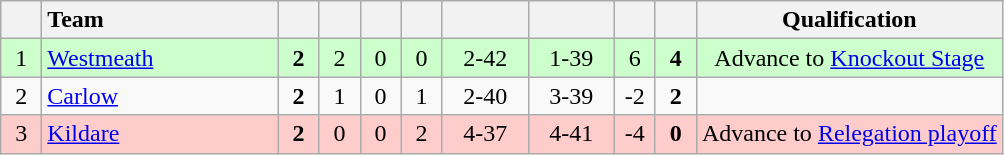<table class="wikitable" style="text-align:center">
<tr>
<th width="20"></th>
<th width="150" style="text-align:left;">Team</th>
<th width="20"></th>
<th width="20"></th>
<th width="20"></th>
<th width="20"></th>
<th width="50"></th>
<th width="50"></th>
<th width="20"></th>
<th width="20"></th>
<th>Qualification</th>
</tr>
<tr style="background:#ccffcc">
<td>1</td>
<td align="left"> <a href='#'>Westmeath</a></td>
<td><strong>2</strong></td>
<td>2</td>
<td>0</td>
<td>0</td>
<td>2-42</td>
<td>1-39</td>
<td>6</td>
<td><strong>4</strong></td>
<td>Advance to <a href='#'>Knockout Stage</a></td>
</tr>
<tr>
<td>2</td>
<td align="left"> <a href='#'>Carlow</a></td>
<td><strong>2</strong></td>
<td>1</td>
<td>0</td>
<td>1</td>
<td>2-40</td>
<td>3-39</td>
<td>-2</td>
<td><strong>2</strong></td>
<td></td>
</tr>
<tr style="background:#ffcccc">
<td>3</td>
<td align="left"> <a href='#'>Kildare</a></td>
<td><strong>2</strong></td>
<td>0</td>
<td>0</td>
<td>2</td>
<td>4-37</td>
<td>4-41</td>
<td>-4</td>
<td><strong>0</strong></td>
<td>Advance to <a href='#'>Relegation playoff</a></td>
</tr>
</table>
